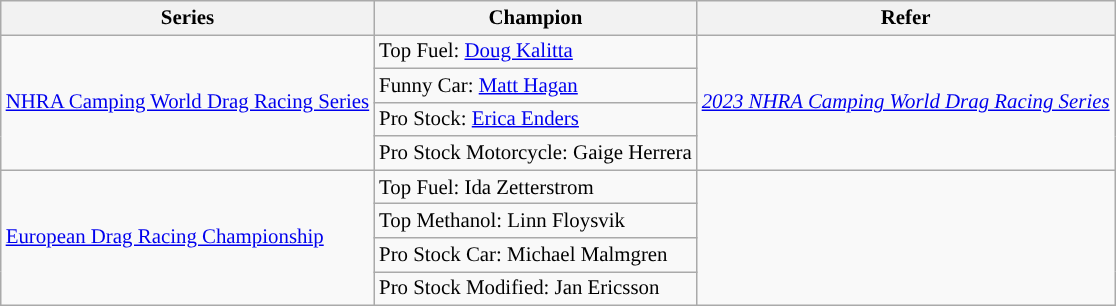<table class="wikitable" style="font-size:87%;">
<tr font-weight:bold">
<th>Series</th>
<th>Champion</th>
<th>Refer</th>
</tr>
<tr>
<td rowspan="4"><a href='#'>NHRA Camping World Drag Racing Series</a></td>
<td>Top Fuel:  <a href='#'>Doug Kalitta</a></td>
<td rowspan="4"><em><a href='#'>2023 NHRA Camping World Drag Racing Series</a></em></td>
</tr>
<tr>
<td>Funny Car:  <a href='#'>Matt Hagan</a></td>
</tr>
<tr>
<td>Pro Stock:  <a href='#'>Erica Enders</a></td>
</tr>
<tr>
<td>Pro Stock Motorcycle:  Gaige Herrera</td>
</tr>
<tr>
<td rowspan=4><a href='#'>European Drag Racing Championship</a></td>
<td>Top Fuel:  Ida Zetterstrom</td>
<td rowspan=4></td>
</tr>
<tr>
<td>Top Methanol:  Linn Floysvik</td>
</tr>
<tr>
<td>Pro Stock Car:  Michael Malmgren</td>
</tr>
<tr>
<td>Pro Stock Modified:  Jan Ericsson</td>
</tr>
</table>
